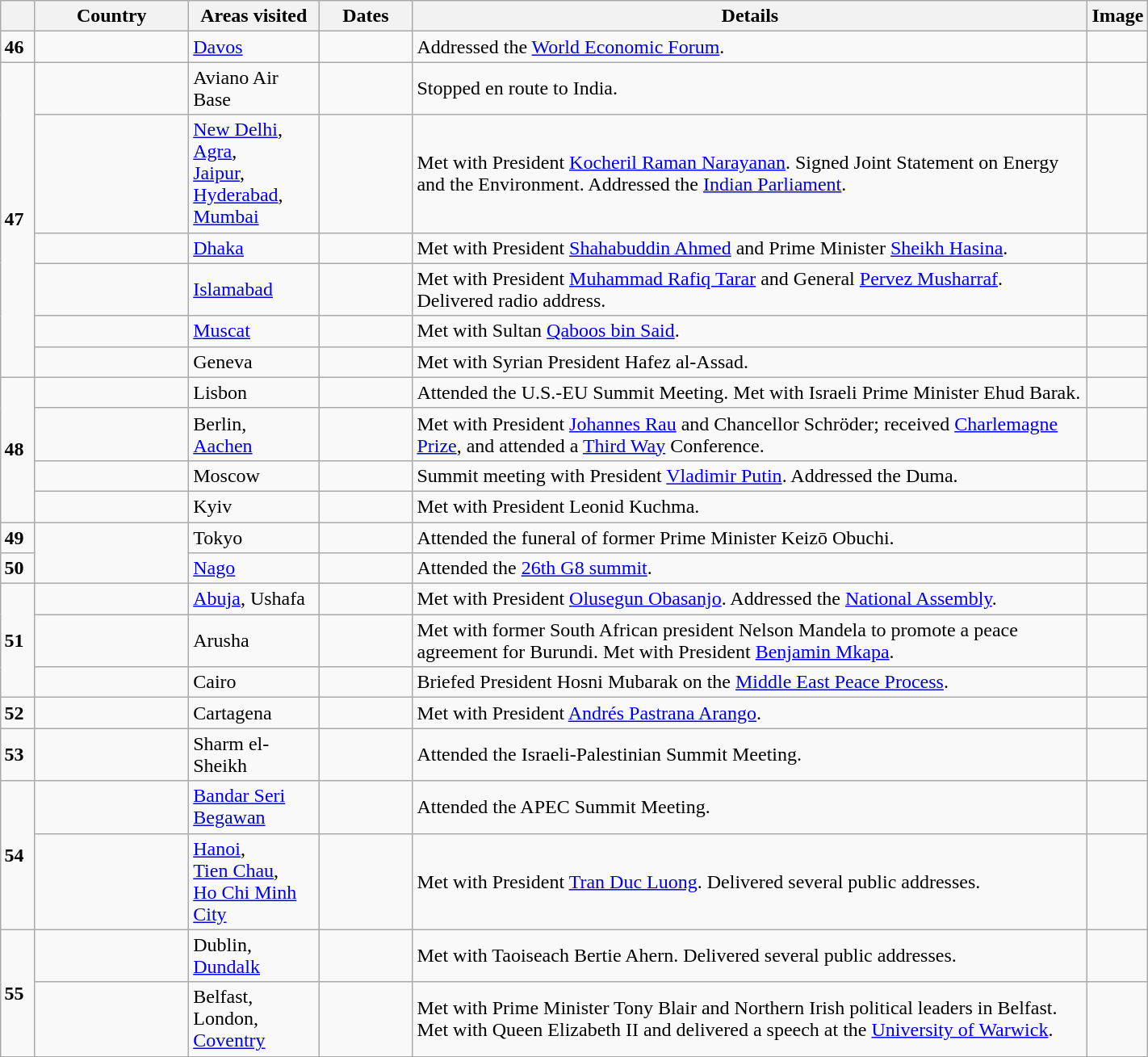<table class="wikitable sortable" border="1" style="margin: 1em auto 1em auto">
<tr>
<th style="width: 3%;"></th>
<th width=120>Country</th>
<th width=100>Areas visited</th>
<th width=70>Dates</th>
<th width=550>Details</th>
<th>Image</th>
</tr>
<tr>
<td><strong>46</strong></td>
<td></td>
<td><a href='#'>Davos</a></td>
<td></td>
<td>Addressed the <a href='#'>World Economic Forum</a>.</td>
<td></td>
</tr>
<tr>
<td rowspan=6><strong>47</strong></td>
<td></td>
<td>Aviano Air Base</td>
<td></td>
<td>Stopped en route to India.</td>
<td></td>
</tr>
<tr>
<td></td>
<td><a href='#'>New Delhi</a>,<br><a href='#'>Agra</a>,<br><a href='#'>Jaipur</a>,<br><a href='#'>Hyderabad</a>, <a href='#'>Mumbai</a></td>
<td></td>
<td>Met with President <a href='#'>Kocheril Raman Narayanan</a>. Signed Joint Statement on Energy and the Environment. Addressed the <a href='#'>Indian Parliament</a>.</td>
<td></td>
</tr>
<tr>
<td></td>
<td><a href='#'>Dhaka</a></td>
<td></td>
<td>Met with President <a href='#'>Shahabuddin Ahmed</a> and Prime Minister <a href='#'>Sheikh Hasina</a>.</td>
<td></td>
</tr>
<tr>
<td></td>
<td><a href='#'>Islamabad</a></td>
<td></td>
<td>Met with President <a href='#'>Muhammad Rafiq Tarar</a> and General <a href='#'>Pervez Musharraf</a>. Delivered radio address.</td>
<td></td>
</tr>
<tr>
<td></td>
<td><a href='#'>Muscat</a></td>
<td></td>
<td>Met with Sultan <a href='#'>Qaboos bin Said</a>.</td>
<td></td>
</tr>
<tr>
<td></td>
<td>Geneva</td>
<td></td>
<td>Met with Syrian President Hafez al-Assad.</td>
<td></td>
</tr>
<tr>
<td rowspan=4><strong>48</strong></td>
<td></td>
<td>Lisbon</td>
<td></td>
<td>Attended the U.S.-EU Summit Meeting. Met with Israeli Prime Minister Ehud Barak.</td>
<td></td>
</tr>
<tr>
<td></td>
<td>Berlin,<br><a href='#'>Aachen</a></td>
<td></td>
<td>Met with President <a href='#'>Johannes Rau</a> and Chancellor Schröder; received <a href='#'>Charlemagne Prize</a>, and attended a <a href='#'>Third Way</a> Conference.</td>
<td></td>
</tr>
<tr>
<td></td>
<td>Moscow</td>
<td></td>
<td>Summit meeting with President <a href='#'>Vladimir Putin</a>. Addressed the Duma.</td>
<td></td>
</tr>
<tr>
<td></td>
<td>Kyiv</td>
<td></td>
<td>Met with President Leonid Kuchma.</td>
<td></td>
</tr>
<tr>
<td><strong>49</strong></td>
<td rowspan=2></td>
<td>Tokyo</td>
<td></td>
<td>Attended the funeral of former Prime Minister Keizō Obuchi.</td>
<td></td>
</tr>
<tr>
<td><strong>50</strong></td>
<td><a href='#'>Nago</a></td>
<td></td>
<td>Attended the <a href='#'>26th G8 summit</a>.</td>
<td></td>
</tr>
<tr>
<td rowspan=3><strong>51</strong></td>
<td></td>
<td><a href='#'>Abuja</a>, Ushafa</td>
<td></td>
<td>Met with President <a href='#'>Olusegun Obasanjo</a>. Addressed the <a href='#'>National Assembly</a>.</td>
<td></td>
</tr>
<tr>
<td></td>
<td>Arusha</td>
<td></td>
<td>Met with former South African president Nelson Mandela to promote a peace agreement for Burundi. Met with President <a href='#'>Benjamin Mkapa</a>.</td>
<td></td>
</tr>
<tr>
<td></td>
<td>Cairo</td>
<td></td>
<td>Briefed President Hosni Mubarak on the <a href='#'>Middle East Peace Process</a>.</td>
<td></td>
</tr>
<tr>
<td><strong>52</strong></td>
<td></td>
<td>Cartagena</td>
<td></td>
<td>Met with President <a href='#'>Andrés Pastrana Arango</a>.</td>
<td></td>
</tr>
<tr>
<td><strong>53</strong></td>
<td></td>
<td>Sharm el-Sheikh</td>
<td></td>
<td>Attended the Israeli-Palestinian Summit Meeting.</td>
<td></td>
</tr>
<tr>
<td rowspan=2><strong>54</strong></td>
<td></td>
<td><a href='#'>Bandar Seri Begawan</a></td>
<td></td>
<td>Attended the APEC Summit Meeting.</td>
<td></td>
</tr>
<tr>
<td></td>
<td><a href='#'>Hanoi</a>,<br><a href='#'>Tien Chau</a>,<br> <a href='#'>Ho Chi Minh City</a></td>
<td></td>
<td>Met with President <a href='#'>Tran Duc Luong</a>. Delivered several public addresses.</td>
<td></td>
</tr>
<tr>
<td rowspan=2><strong>55</strong></td>
<td></td>
<td>Dublin,<br><a href='#'>Dundalk</a></td>
<td></td>
<td>Met with Taoiseach Bertie Ahern. Delivered several public addresses.</td>
<td></td>
</tr>
<tr>
<td></td>
<td>Belfast,<br>London,<br><a href='#'>Coventry</a></td>
<td></td>
<td>Met with Prime Minister Tony Blair and Northern Irish political leaders in Belfast. Met with Queen Elizabeth II and delivered a speech at the <a href='#'>University of Warwick</a>.</td>
<td></td>
</tr>
</table>
